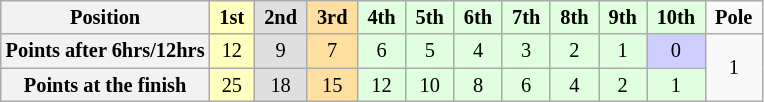<table class="wikitable" style="font-size:85%; text-align:center">
<tr>
<th>Position</th>
<td style="background:#FFFFBF;"> <strong>1st</strong> </td>
<td style="background:#DFDFDF;"> <strong>2nd</strong> </td>
<td style="background:#FFDF9F;"> <strong>3rd</strong> </td>
<td style="background:#DFFFDF;"> <strong>4th</strong> </td>
<td style="background:#DFFFDF;"> <strong>5th</strong> </td>
<td style="background:#DFFFDF;"> <strong>6th</strong> </td>
<td style="background:#DFFFDF;"> <strong>7th</strong> </td>
<td style="background:#DFFFDF;"> <strong>8th</strong> </td>
<td style="background:#DFFFDF;"> <strong>9th</strong> </td>
<td style="background:#DFFFDF;"> <strong>10th</strong> </td>
<td> <strong>Pole</strong> </td>
</tr>
<tr>
<th>Points after 6hrs/12hrs</th>
<td style="background:#FFFFBF;">12</td>
<td style="background:#DFDFDF;">9</td>
<td style="background:#FFDF9F;">7</td>
<td style="background:#DFFFDF;">6</td>
<td style="background:#DFFFDF;">5</td>
<td style="background:#DFFFDF;">4</td>
<td style="background:#DFFFDF;">3</td>
<td style="background:#DFFFDF;">2</td>
<td style="background:#DFFFDF;">1</td>
<td style="background:#CFCFFF;">0</td>
<td rowspan=2>1</td>
</tr>
<tr>
<th>Points at the finish</th>
<td style="background:#FFFFBF;">25</td>
<td style="background:#DFDFDF;">18</td>
<td style="background:#FFDF9F;">15</td>
<td style="background:#DFFFDF;">12</td>
<td style="background:#DFFFDF;">10</td>
<td style="background:#DFFFDF;">8</td>
<td style="background:#DFFFDF;">6</td>
<td style="background:#DFFFDF;">4</td>
<td style="background:#DFFFDF;">2</td>
<td style="background:#DFFFDF;">1</td>
</tr>
</table>
